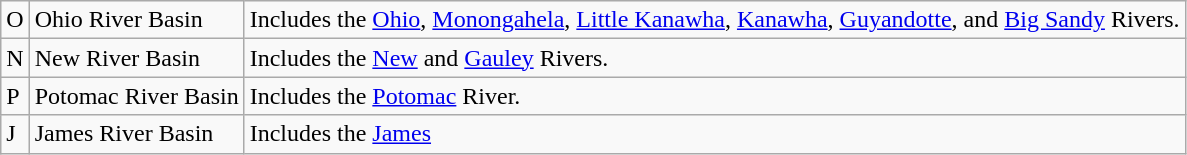<table class="wikitable" style="text-align:left">
<tr>
<td>O</td>
<td>Ohio River Basin</td>
<td>Includes the <a href='#'>Ohio</a>, <a href='#'>Monongahela</a>, <a href='#'>Little Kanawha</a>, <a href='#'>Kanawha</a>, <a href='#'>Guyandotte</a>, and <a href='#'>Big Sandy</a> Rivers.</td>
</tr>
<tr>
<td>N</td>
<td>New River Basin</td>
<td>Includes the <a href='#'>New</a> and <a href='#'>Gauley</a> Rivers.</td>
</tr>
<tr>
<td>P</td>
<td>Potomac River Basin</td>
<td>Includes the <a href='#'>Potomac</a> River.</td>
</tr>
<tr>
<td>J</td>
<td>James River Basin</td>
<td>Includes the <a href='#'>James</a></td>
</tr>
</table>
